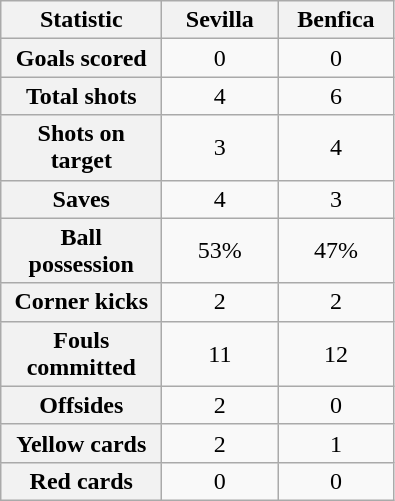<table class="wikitable plainrowheaders" style="text-align:center">
<tr>
<th scope="col" style="width:100px">Statistic</th>
<th scope="col" style="width:70px">Sevilla</th>
<th scope="col" style="width:70px">Benfica</th>
</tr>
<tr>
<th scope=row>Goals scored</th>
<td>0</td>
<td>0</td>
</tr>
<tr>
<th scope=row>Total shots</th>
<td>4</td>
<td>6</td>
</tr>
<tr>
<th scope=row>Shots on target</th>
<td>3</td>
<td>4</td>
</tr>
<tr>
<th scope=row>Saves</th>
<td>4</td>
<td>3</td>
</tr>
<tr>
<th scope=row>Ball possession</th>
<td>53%</td>
<td>47%</td>
</tr>
<tr>
<th scope=row>Corner kicks</th>
<td>2</td>
<td>2</td>
</tr>
<tr>
<th scope=row>Fouls committed</th>
<td>11</td>
<td>12</td>
</tr>
<tr>
<th scope=row>Offsides</th>
<td>2</td>
<td>0</td>
</tr>
<tr>
<th scope=row>Yellow cards</th>
<td>2</td>
<td>1</td>
</tr>
<tr>
<th scope=row>Red cards</th>
<td>0</td>
<td>0</td>
</tr>
</table>
